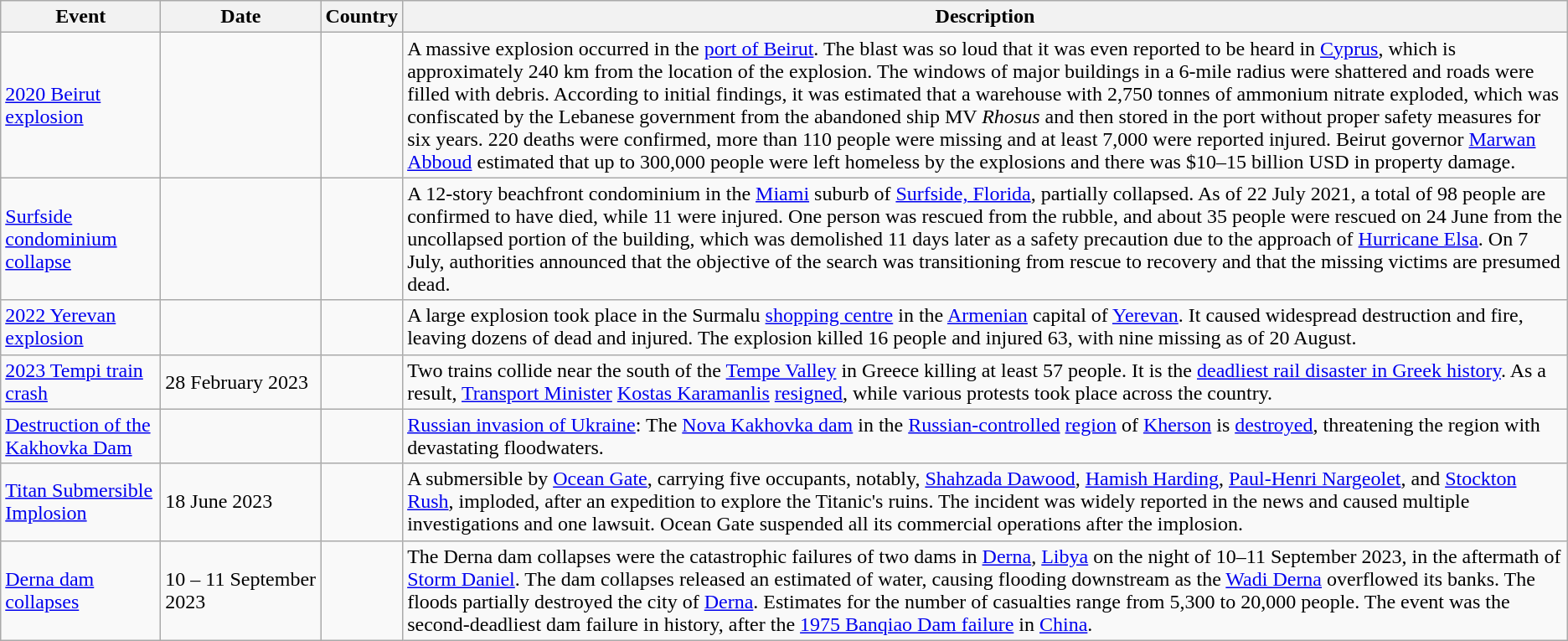<table class="wikitable mw-collapsible sortable">
<tr>
<th style="width:120px;">Event</th>
<th style="width:120px;">Date</th>
<th>Country</th>
<th>Description</th>
</tr>
<tr>
<td><a href='#'>2020 Beirut explosion</a></td>
<td></td>
<td></td>
<td>A massive explosion occurred in the <a href='#'>port of Beirut</a>. The blast was so loud that it was even reported to be heard in <a href='#'>Cyprus</a>, which is approximately 240 km from the location of the explosion. The windows of major buildings in a 6-mile radius were shattered and roads were filled with debris. According to initial findings, it was estimated that a warehouse with 2,750 tonnes of ammonium nitrate exploded, which was confiscated by the Lebanese government from the abandoned ship MV <em>Rhosus</em> and then stored in the port without proper safety measures for six years. 220 deaths were confirmed, more than 110 people were missing and at least 7,000 were reported injured. Beirut governor <a href='#'>Marwan Abboud</a> estimated that up to 300,000 people were left homeless by the explosions and there was $10–15 billion USD in property damage.</td>
</tr>
<tr>
<td><a href='#'>Surfside condominium collapse</a></td>
<td></td>
<td></td>
<td>A 12-story beachfront condominium in the <a href='#'>Miami</a> suburb of <a href='#'>Surfside, Florida</a>, partially collapsed. As of 22 July 2021, a total of 98 people are confirmed to have died, while 11 were injured. One person was rescued from the rubble, and about 35 people were rescued on 24 June from the uncollapsed portion of the building, which was demolished 11 days later as a safety precaution due to the approach of <a href='#'>Hurricane Elsa</a>. On 7 July, authorities announced that the objective of the search was transitioning from rescue to recovery and that the missing victims are presumed dead.</td>
</tr>
<tr>
<td><a href='#'>2022 Yerevan explosion</a></td>
<td></td>
<td></td>
<td>A large explosion took place in the Surmalu <a href='#'>shopping centre</a> in the <a href='#'>Armenian</a> capital of <a href='#'>Yerevan</a>. It caused widespread destruction and fire, leaving dozens of dead and injured. The explosion killed 16 people and injured 63, with nine missing as of 20 August.</td>
</tr>
<tr>
<td><a href='#'>2023 Tempi train crash</a></td>
<td>28 February 2023</td>
<td></td>
<td>Two trains collide near the south of the <a href='#'>Tempe Valley</a> in Greece killing at least 57 people. It is the <a href='#'>deadliest rail disaster in Greek history</a>. As a result, <a href='#'>Transport Minister</a> <a href='#'>Kostas Karamanlis</a> <a href='#'>resigned</a>, while various protests took place across the country.</td>
</tr>
<tr>
<td><a href='#'>Destruction of the Kakhovka Dam</a></td>
<td></td>
<td></td>
<td><a href='#'>Russian invasion of Ukraine</a>: The <a href='#'>Nova Kakhovka dam</a> in the <a href='#'>Russian-controlled</a> <a href='#'>region</a> of <a href='#'>Kherson</a> is <a href='#'>destroyed</a>, threatening the region with devastating floodwaters.</td>
</tr>
<tr>
<td><a href='#'>Titan Submersible Implosion</a></td>
<td>18 June 2023</td>
<td></td>
<td>A submersible by <a href='#'>Ocean Gate</a>, carrying five occupants, notably, <a href='#'>Shahzada Dawood</a>, <a href='#'>Hamish Harding</a>, <a href='#'>Paul-Henri Nargeolet</a>, and <a href='#'>Stockton Rush</a>, imploded, after an expedition to explore the Titanic's ruins. The incident was widely reported in the news and caused multiple investigations and one lawsuit. Ocean Gate suspended all its commercial operations after the implosion.</td>
</tr>
<tr>
<td><a href='#'>Derna dam collapses</a></td>
<td>10 – 11 September 2023</td>
<td></td>
<td>The Derna dam collapses were the catastrophic failures of two dams in <a href='#'>Derna</a>, <a href='#'>Libya</a> on the night of 10–11 September 2023, in the aftermath of <a href='#'>Storm Daniel</a>. The dam collapses released an estimated  of water, causing flooding downstream as the <a href='#'>Wadi Derna</a> overflowed its banks. The floods partially destroyed the city of <a href='#'>Derna</a>. Estimates for the number of casualties range from 5,300 to 20,000 people. The event was the second-deadliest dam failure in history, after the <a href='#'>1975 Banqiao Dam failure</a> in <a href='#'>China</a>.</td>
</tr>
</table>
